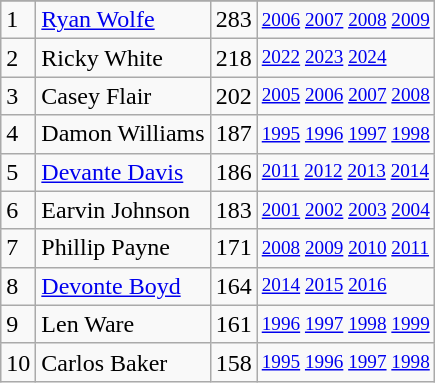<table class="wikitable">
<tr>
</tr>
<tr>
<td>1</td>
<td><a href='#'>Ryan Wolfe</a></td>
<td>283</td>
<td style="font-size:80%;"><a href='#'>2006</a> <a href='#'>2007</a> <a href='#'>2008</a> <a href='#'>2009</a></td>
</tr>
<tr>
<td>2</td>
<td>Ricky White</td>
<td>218</td>
<td style="font-size:80%;"><a href='#'>2022</a> <a href='#'>2023</a> <a href='#'>2024</a></td>
</tr>
<tr>
<td>3</td>
<td>Casey Flair</td>
<td>202</td>
<td style="font-size:80%;"><a href='#'>2005</a> <a href='#'>2006</a> <a href='#'>2007</a> <a href='#'>2008</a></td>
</tr>
<tr>
<td>4</td>
<td>Damon Williams</td>
<td>187</td>
<td style="font-size:80%;"><a href='#'>1995</a> <a href='#'>1996</a> <a href='#'>1997</a> <a href='#'>1998</a></td>
</tr>
<tr>
<td>5</td>
<td><a href='#'>Devante Davis</a></td>
<td>186</td>
<td style="font-size:80%;"><a href='#'>2011</a> <a href='#'>2012</a> <a href='#'>2013</a> <a href='#'>2014</a></td>
</tr>
<tr>
<td>6</td>
<td>Earvin Johnson</td>
<td>183</td>
<td style="font-size:80%;"><a href='#'>2001</a> <a href='#'>2002</a> <a href='#'>2003</a> <a href='#'>2004</a></td>
</tr>
<tr>
<td>7</td>
<td>Phillip Payne</td>
<td>171</td>
<td style="font-size:80%;"><a href='#'>2008</a> <a href='#'>2009</a> <a href='#'>2010</a> <a href='#'>2011</a></td>
</tr>
<tr>
<td>8</td>
<td><a href='#'>Devonte Boyd</a></td>
<td>164</td>
<td style="font-size:80%;"><a href='#'>2014</a> <a href='#'>2015</a> <a href='#'>2016</a></td>
</tr>
<tr>
<td>9</td>
<td>Len Ware</td>
<td>161</td>
<td style="font-size:80%;"><a href='#'>1996</a> <a href='#'>1997</a> <a href='#'>1998</a> <a href='#'>1999</a></td>
</tr>
<tr>
<td>10</td>
<td>Carlos Baker</td>
<td>158</td>
<td style="font-size:80%;"><a href='#'>1995</a> <a href='#'>1996</a> <a href='#'>1997</a> <a href='#'>1998</a></td>
</tr>
</table>
